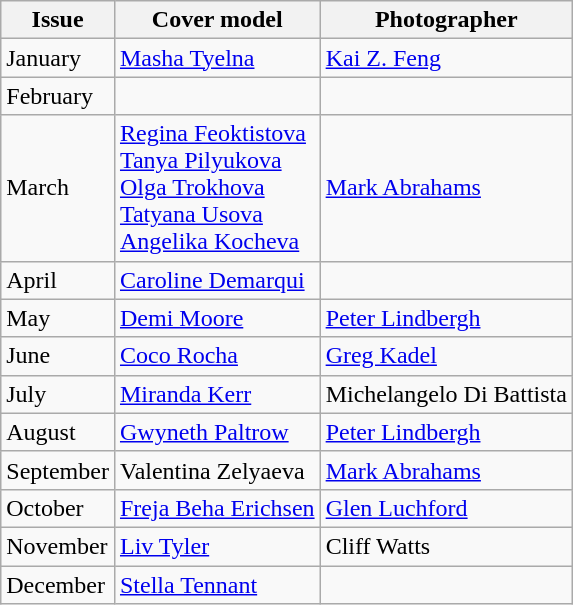<table class="sortable wikitable">
<tr>
<th>Issue</th>
<th>Cover model</th>
<th>Photographer</th>
</tr>
<tr>
<td>January</td>
<td><a href='#'>Masha Tyelna</a></td>
<td><a href='#'>Kai Z. Feng</a></td>
</tr>
<tr>
<td>February</td>
<td></td>
<td></td>
</tr>
<tr>
<td>March</td>
<td><a href='#'>Regina Feoktistova</a><br><a href='#'>Tanya Pilyukova</a><br><a href='#'>Olga Trokhova</a><br><a href='#'>Tatyana Usova</a><br><a href='#'>Angelika Kocheva</a></td>
<td><a href='#'>Mark Abrahams</a></td>
</tr>
<tr>
<td>April</td>
<td><a href='#'>Caroline Demarqui</a></td>
<td></td>
</tr>
<tr>
<td>May</td>
<td><a href='#'>Demi Moore</a></td>
<td><a href='#'>Peter Lindbergh</a></td>
</tr>
<tr>
<td>June</td>
<td><a href='#'>Coco Rocha</a></td>
<td><a href='#'>Greg Kadel</a></td>
</tr>
<tr>
<td>July</td>
<td><a href='#'>Miranda Kerr</a></td>
<td>Michelangelo Di Battista</td>
</tr>
<tr>
<td>August</td>
<td><a href='#'>Gwyneth Paltrow</a></td>
<td><a href='#'>Peter Lindbergh</a></td>
</tr>
<tr>
<td>September</td>
<td>Valentina Zelyaeva</td>
<td><a href='#'>Mark Abrahams</a></td>
</tr>
<tr>
<td>October</td>
<td><a href='#'>Freja Beha Erichsen</a></td>
<td><a href='#'>Glen Luchford</a></td>
</tr>
<tr>
<td>November</td>
<td><a href='#'>Liv Tyler</a></td>
<td>Cliff Watts</td>
</tr>
<tr>
<td>December</td>
<td><a href='#'>Stella Tennant</a></td>
<td></td>
</tr>
</table>
